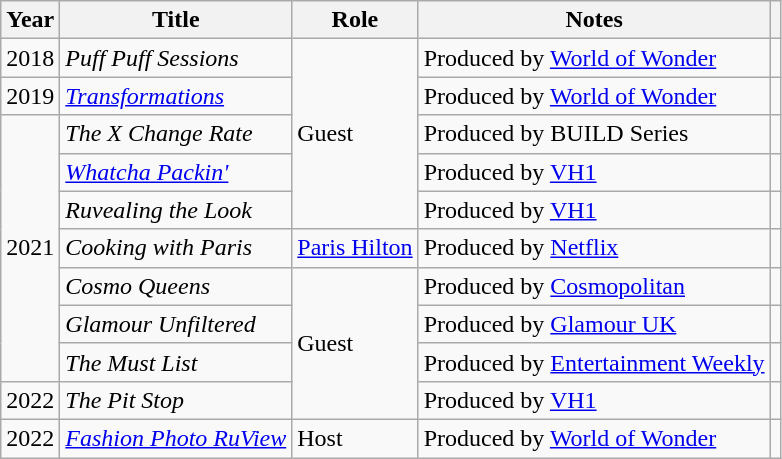<table class="wikitable plainrowheaders sortable">
<tr>
<th scope="col">Year</th>
<th scope="col">Title</th>
<th scope="col">Role</th>
<th scope="col">Notes</th>
<th style="text-align: center;" class="unsortable"></th>
</tr>
<tr>
<td>2018</td>
<td><em>Puff Puff Sessions</em></td>
<td rowspan= "5">Guest</td>
<td>Produced by <a href='#'>World of Wonder</a></td>
<td></td>
</tr>
<tr>
<td>2019</td>
<td><em><a href='#'>Transformations</a></em></td>
<td>Produced by <a href='#'>World of Wonder</a></td>
<td></td>
</tr>
<tr>
<td rowspan= "7">2021</td>
<td><em>The X Change Rate</em></td>
<td>Produced by BUILD Series</td>
<td style="text-align: center;"></td>
</tr>
<tr>
<td><em><a href='#'>Whatcha Packin'</a></em></td>
<td>Produced by <a href='#'>VH1</a></td>
<td style="text-align: center;"></td>
</tr>
<tr>
<td><em>Ruvealing the Look</em></td>
<td>Produced by <a href='#'>VH1</a></td>
<td style="text-align: center;"></td>
</tr>
<tr>
<td><em>Cooking with Paris</em></td>
<td><a href='#'>Paris Hilton</a></td>
<td>Produced by <a href='#'>Netflix</a></td>
<td style="text-align: center;"></td>
</tr>
<tr>
<td><em>Cosmo Queens</em></td>
<td rowspan= "4">Guest</td>
<td>Produced by <a href='#'>Cosmopolitan</a></td>
<td style="text-align: center;"></td>
</tr>
<tr>
<td><em>Glamour Unfiltered</em></td>
<td>Produced by <a href='#'>Glamour UK</a></td>
<td style="text-align: center;"></td>
</tr>
<tr>
<td><em>The Must List</em></td>
<td>Produced by <a href='#'>Entertainment Weekly</a></td>
<td style="text-align: center;"></td>
</tr>
<tr>
<td>2022</td>
<td><em>The Pit Stop</em></td>
<td>Produced by <a href='#'>VH1</a></td>
<td style="text-align: center;"></td>
</tr>
<tr>
<td>2022</td>
<td><em><a href='#'>Fashion Photo RuView</a></em></td>
<td>Host</td>
<td>Produced by <a href='#'>World of Wonder</a></td>
<td style=“text-align: center;”></td>
</tr>
</table>
